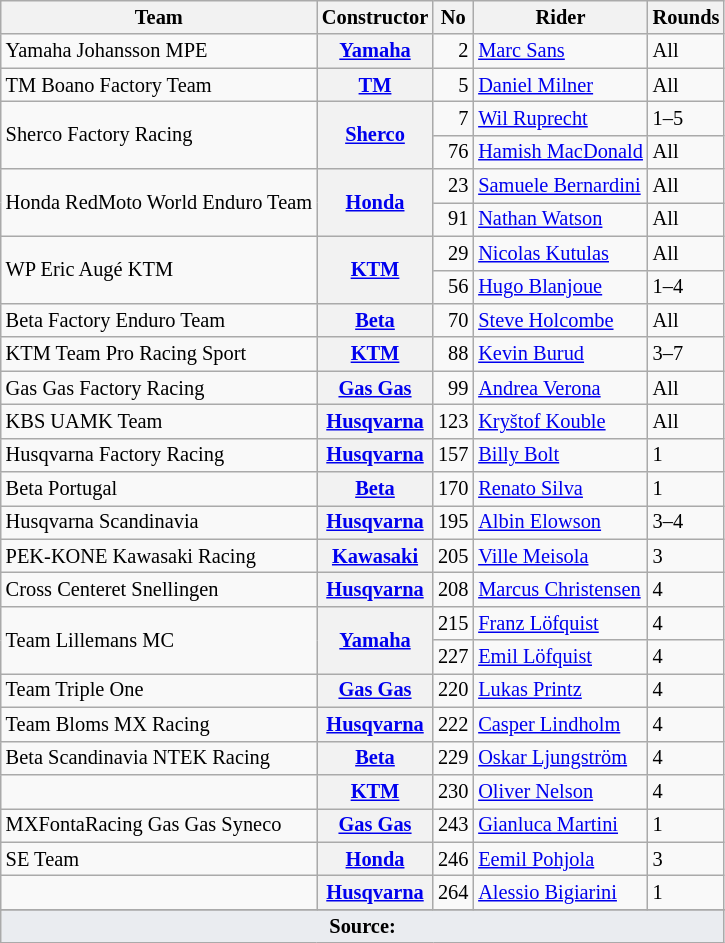<table class="wikitable" style="font-size: 85%;">
<tr>
<th>Team</th>
<th>Constructor</th>
<th>No</th>
<th>Rider</th>
<th>Rounds</th>
</tr>
<tr>
<td>Yamaha Johansson MPE</td>
<th><a href='#'>Yamaha</a></th>
<td align="right">2</td>
<td> <a href='#'>Marc Sans</a></td>
<td>All</td>
</tr>
<tr>
<td>TM Boano Factory Team</td>
<th><a href='#'>TM</a></th>
<td align="right">5</td>
<td> <a href='#'>Daniel Milner</a></td>
<td>All</td>
</tr>
<tr>
<td rowspan=2>Sherco Factory Racing</td>
<th rowspan=2><a href='#'>Sherco</a></th>
<td align="right">7</td>
<td> <a href='#'>Wil Ruprecht</a></td>
<td>1–5</td>
</tr>
<tr>
<td align="right">76</td>
<td> <a href='#'>Hamish MacDonald</a></td>
<td>All</td>
</tr>
<tr>
<td rowspan=2>Honda RedMoto World Enduro Team</td>
<th rowspan=2><a href='#'>Honda</a></th>
<td align="right">23</td>
<td> <a href='#'>Samuele Bernardini</a></td>
<td>All</td>
</tr>
<tr>
<td align="right">91</td>
<td> <a href='#'>Nathan Watson</a></td>
<td>All</td>
</tr>
<tr>
<td rowspan=2>WP Eric Augé KTM</td>
<th rowspan=2><a href='#'>KTM</a></th>
<td align="right">29</td>
<td> <a href='#'>Nicolas Kutulas</a></td>
<td>All</td>
</tr>
<tr>
<td align="right">56</td>
<td> <a href='#'>Hugo Blanjoue</a></td>
<td>1–4</td>
</tr>
<tr>
<td>Beta Factory Enduro Team</td>
<th><a href='#'>Beta</a></th>
<td align="right">70</td>
<td> <a href='#'>Steve Holcombe</a></td>
<td>All</td>
</tr>
<tr>
<td>KTM Team Pro Racing Sport</td>
<th><a href='#'>KTM</a></th>
<td align="right">88</td>
<td> <a href='#'>Kevin Burud</a></td>
<td>3–7</td>
</tr>
<tr>
<td>Gas Gas Factory Racing</td>
<th><a href='#'>Gas Gas</a></th>
<td align="right">99</td>
<td> <a href='#'>Andrea Verona</a></td>
<td>All</td>
</tr>
<tr>
<td>KBS UAMK Team</td>
<th><a href='#'>Husqvarna</a></th>
<td align="right">123</td>
<td> <a href='#'>Kryštof Kouble</a></td>
<td>All</td>
</tr>
<tr>
<td>Husqvarna Factory Racing</td>
<th><a href='#'>Husqvarna</a></th>
<td align="right">157</td>
<td> <a href='#'>Billy Bolt</a></td>
<td>1</td>
</tr>
<tr>
<td>Beta Portugal</td>
<th><a href='#'>Beta</a></th>
<td align="right">170</td>
<td> <a href='#'>Renato Silva</a></td>
<td>1</td>
</tr>
<tr>
<td>Husqvarna Scandinavia</td>
<th><a href='#'>Husqvarna</a></th>
<td align="right">195</td>
<td> <a href='#'>Albin Elowson</a></td>
<td>3–4</td>
</tr>
<tr>
<td>PEK-KONE Kawasaki Racing</td>
<th><a href='#'>Kawasaki</a></th>
<td align="right">205</td>
<td> <a href='#'>Ville Meisola</a></td>
<td>3</td>
</tr>
<tr>
<td>Cross Centeret Snellingen</td>
<th><a href='#'>Husqvarna</a></th>
<td align="right">208</td>
<td> <a href='#'>Marcus Christensen</a></td>
<td>4</td>
</tr>
<tr>
<td rowspan=2>Team Lillemans MC</td>
<th rowspan=2><a href='#'>Yamaha</a></th>
<td align="right">215</td>
<td> <a href='#'>Franz Löfquist</a></td>
<td>4</td>
</tr>
<tr>
<td align="right">227</td>
<td> <a href='#'>Emil Löfquist</a></td>
<td>4</td>
</tr>
<tr>
<td>Team Triple One</td>
<th><a href='#'>Gas Gas</a></th>
<td align="right">220</td>
<td> <a href='#'>Lukas Printz</a></td>
<td>4</td>
</tr>
<tr>
<td>Team Bloms MX Racing</td>
<th><a href='#'>Husqvarna</a></th>
<td align="right">222</td>
<td> <a href='#'>Casper Lindholm</a></td>
<td>4</td>
</tr>
<tr>
<td>Beta Scandinavia NTEK Racing</td>
<th><a href='#'>Beta</a></th>
<td align="right">229</td>
<td> <a href='#'>Oskar Ljungström</a></td>
<td>4</td>
</tr>
<tr>
<td></td>
<th><a href='#'>KTM</a></th>
<td align="right">230</td>
<td> <a href='#'>Oliver Nelson</a></td>
<td>4</td>
</tr>
<tr>
<td>MXFontaRacing Gas Gas Syneco</td>
<th><a href='#'>Gas Gas</a></th>
<td align="right">243</td>
<td> <a href='#'>Gianluca Martini</a></td>
<td>1</td>
</tr>
<tr>
<td>SE Team</td>
<th><a href='#'>Honda</a></th>
<td align="right">246</td>
<td> <a href='#'>Eemil Pohjola</a></td>
<td>3</td>
</tr>
<tr>
<td></td>
<th><a href='#'>Husqvarna</a></th>
<td align="right">264</td>
<td> <a href='#'>Alessio Bigiarini</a></td>
<td>1</td>
</tr>
<tr>
</tr>
<tr class="sortbottom">
<td colspan=5 align="bottom" style="background-color:#EAECF0; text-align:center"><strong>Source:</strong></td>
</tr>
</table>
